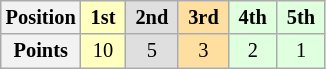<table class="wikitable" style="font-size:85%; text-align:center">
<tr>
<th>Position</th>
<td style="background:#ffffbf;"> <strong>1st</strong> </td>
<td style="background:#dfdfdf;"> <strong>2nd</strong> </td>
<td style="background:#ffdf9f;"> <strong>3rd</strong> </td>
<td style="background:#dfffdf;"> <strong>4th</strong> </td>
<td style="background:#dfffdf;"> <strong>5th</strong> </td>
</tr>
<tr>
<th>Points</th>
<td style="background:#ffffbf;">10</td>
<td style="background:#dfdfdf;">5</td>
<td style="background:#ffdf9f;">3</td>
<td style="background:#dfffdf;">2</td>
<td style="background:#dfffdf;">1</td>
</tr>
</table>
